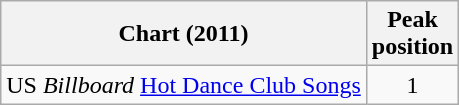<table class="wikitable">
<tr>
<th align="left">Chart (2011)</th>
<th align="center">Peak<br>position</th>
</tr>
<tr>
<td>US <em>Billboard</em> <a href='#'>Hot Dance Club Songs</a></td>
<td align="center">1</td>
</tr>
</table>
